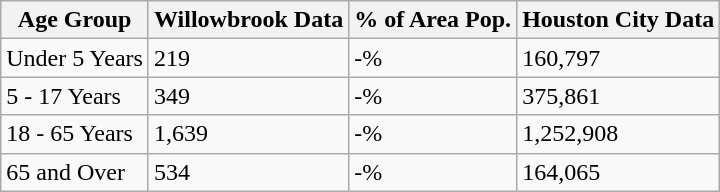<table class="wikitable">
<tr>
<th>Age Group</th>
<th>Willowbrook Data</th>
<th>% of Area Pop.</th>
<th>Houston City Data</th>
</tr>
<tr>
<td>Under 5 Years</td>
<td>219</td>
<td>-%</td>
<td>160,797</td>
</tr>
<tr>
<td>5 - 17 Years</td>
<td>349</td>
<td>-%</td>
<td>375,861</td>
</tr>
<tr>
<td>18 - 65 Years</td>
<td>1,639</td>
<td>-%</td>
<td>1,252,908</td>
</tr>
<tr>
<td>65 and Over</td>
<td>534</td>
<td>-%</td>
<td>164,065</td>
</tr>
</table>
